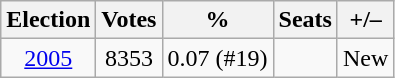<table class=wikitable style=text-align:center>
<tr>
<th>Election</th>
<th>Votes</th>
<th>%</th>
<th>Seats</th>
<th>+/–</th>
</tr>
<tr>
<td><a href='#'>2005</a></td>
<td>8353</td>
<td>0.07 (#19)</td>
<td></td>
<td>New</td>
</tr>
</table>
